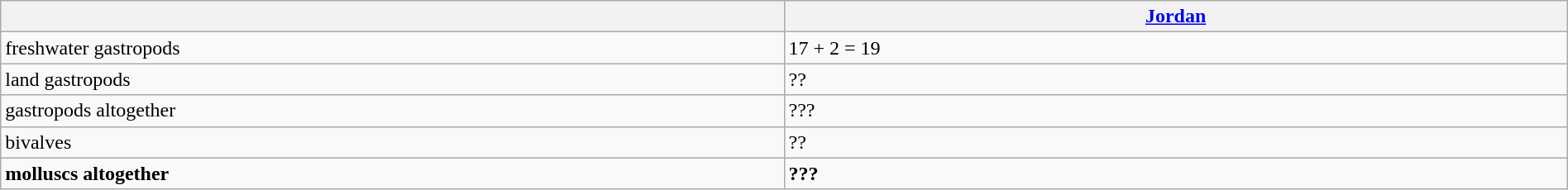<table width=100% class="wikitable">
<tr>
<th width=25%></th>
<th width=25%><a href='#'>Jordan</a></th>
</tr>
<tr>
<td>freshwater gastropods</td>
<td>17 + 2 = 19</td>
</tr>
<tr>
<td>land gastropods</td>
<td>??</td>
</tr>
<tr>
<td>gastropods altogether</td>
<td>???</td>
</tr>
<tr>
<td>bivalves</td>
<td>??</td>
</tr>
<tr>
<td><strong>molluscs altogether</strong></td>
<td><strong>???</strong></td>
</tr>
</table>
